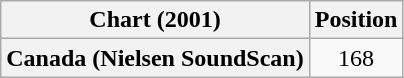<table class="wikitable plainrowheaders" style="text-align:center">
<tr>
<th>Chart (2001)</th>
<th>Position</th>
</tr>
<tr>
<th scope="row">Canada (Nielsen SoundScan)</th>
<td>168</td>
</tr>
</table>
